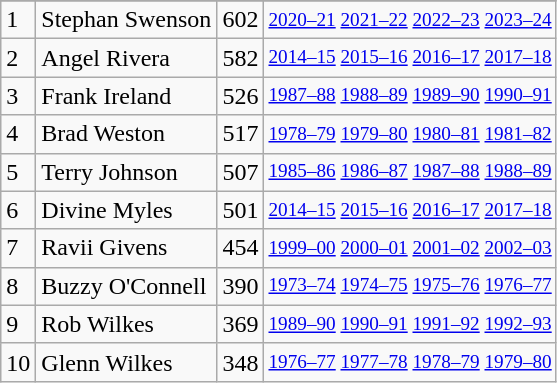<table class="wikitable">
<tr>
</tr>
<tr>
<td>1</td>
<td>Stephan Swenson</td>
<td>602</td>
<td style="font-size:80%;"><a href='#'>2020–21</a> <a href='#'>2021–22</a> <a href='#'>2022–23</a> <a href='#'>2023–24</a></td>
</tr>
<tr>
<td>2</td>
<td>Angel Rivera</td>
<td>582</td>
<td style="font-size:80%;"><a href='#'>2014–15</a> <a href='#'>2015–16</a> <a href='#'>2016–17</a> <a href='#'>2017–18</a></td>
</tr>
<tr>
<td>3</td>
<td>Frank Ireland</td>
<td>526</td>
<td style="font-size:80%;"><a href='#'>1987–88</a> <a href='#'>1988–89</a> <a href='#'>1989–90</a> <a href='#'>1990–91</a></td>
</tr>
<tr>
<td>4</td>
<td>Brad Weston</td>
<td>517</td>
<td style="font-size:80%;"><a href='#'>1978–79</a> <a href='#'>1979–80</a> <a href='#'>1980–81</a> <a href='#'>1981–82</a></td>
</tr>
<tr>
<td>5</td>
<td>Terry Johnson</td>
<td>507</td>
<td style="font-size:80%;"><a href='#'>1985–86</a> <a href='#'>1986–87</a> <a href='#'>1987–88</a> <a href='#'>1988–89</a></td>
</tr>
<tr>
<td>6</td>
<td>Divine Myles</td>
<td>501</td>
<td style="font-size:80%;"><a href='#'>2014–15</a> <a href='#'>2015–16</a> <a href='#'>2016–17</a> <a href='#'>2017–18</a></td>
</tr>
<tr>
<td>7</td>
<td>Ravii Givens</td>
<td>454</td>
<td style="font-size:80%;"><a href='#'>1999–00</a> <a href='#'>2000–01</a> <a href='#'>2001–02</a> <a href='#'>2002–03</a></td>
</tr>
<tr>
<td>8</td>
<td>Buzzy O'Connell</td>
<td>390</td>
<td style="font-size:80%;"><a href='#'>1973–74</a> <a href='#'>1974–75</a> <a href='#'>1975–76</a> <a href='#'>1976–77</a></td>
</tr>
<tr>
<td>9</td>
<td>Rob Wilkes</td>
<td>369</td>
<td style="font-size:80%;"><a href='#'>1989–90</a> <a href='#'>1990–91</a> <a href='#'>1991–92</a> <a href='#'>1992–93</a></td>
</tr>
<tr>
<td>10</td>
<td>Glenn Wilkes</td>
<td>348</td>
<td style="font-size:80%;"><a href='#'>1976–77</a> <a href='#'>1977–78</a> <a href='#'>1978–79</a> <a href='#'>1979–80</a></td>
</tr>
</table>
